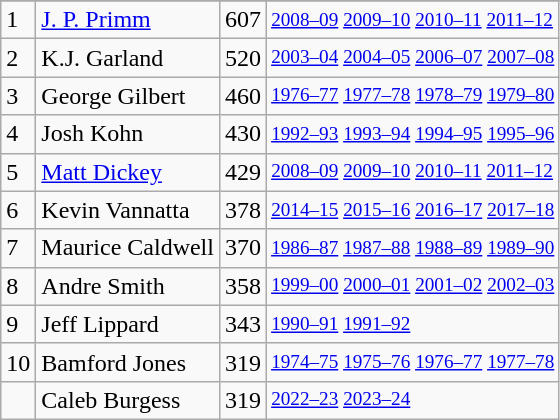<table class="wikitable">
<tr>
</tr>
<tr>
<td>1</td>
<td><a href='#'>J. P. Primm</a></td>
<td>607</td>
<td style="font-size:80%;"><a href='#'>2008–09</a> <a href='#'>2009–10</a> <a href='#'>2010–11</a> <a href='#'>2011–12</a></td>
</tr>
<tr>
<td>2</td>
<td>K.J. Garland</td>
<td>520</td>
<td style="font-size:80%;"><a href='#'>2003–04</a> <a href='#'>2004–05</a> <a href='#'>2006–07</a> <a href='#'>2007–08</a></td>
</tr>
<tr>
<td>3</td>
<td>George Gilbert</td>
<td>460</td>
<td style="font-size:80%;"><a href='#'>1976–77</a> <a href='#'>1977–78</a> <a href='#'>1978–79</a> <a href='#'>1979–80</a></td>
</tr>
<tr>
<td>4</td>
<td>Josh Kohn</td>
<td>430</td>
<td style="font-size:80%;"><a href='#'>1992–93</a> <a href='#'>1993–94</a> <a href='#'>1994–95</a> <a href='#'>1995–96</a></td>
</tr>
<tr>
<td>5</td>
<td><a href='#'>Matt Dickey</a></td>
<td>429</td>
<td style="font-size:80%;"><a href='#'>2008–09</a> <a href='#'>2009–10</a> <a href='#'>2010–11</a> <a href='#'>2011–12</a></td>
</tr>
<tr>
<td>6</td>
<td>Kevin Vannatta</td>
<td>378</td>
<td style="font-size:80%;"><a href='#'>2014–15</a> <a href='#'>2015–16</a> <a href='#'>2016–17</a> <a href='#'>2017–18</a></td>
</tr>
<tr>
<td>7</td>
<td>Maurice Caldwell</td>
<td>370</td>
<td style="font-size:80%;"><a href='#'>1986–87</a> <a href='#'>1987–88</a> <a href='#'>1988–89</a> <a href='#'>1989–90</a></td>
</tr>
<tr>
<td>8</td>
<td>Andre Smith</td>
<td>358</td>
<td style="font-size:80%;"><a href='#'>1999–00</a> <a href='#'>2000–01</a> <a href='#'>2001–02</a> <a href='#'>2002–03</a></td>
</tr>
<tr>
<td>9</td>
<td>Jeff Lippard</td>
<td>343</td>
<td style="font-size:80%;"><a href='#'>1990–91</a> <a href='#'>1991–92</a></td>
</tr>
<tr>
<td>10</td>
<td>Bamford Jones</td>
<td>319</td>
<td style="font-size:80%;"><a href='#'>1974–75</a> <a href='#'>1975–76</a> <a href='#'>1976–77</a> <a href='#'>1977–78</a></td>
</tr>
<tr>
<td></td>
<td>Caleb Burgess</td>
<td>319</td>
<td style="font-size:80%;"><a href='#'>2022–23</a> <a href='#'>2023–24</a></td>
</tr>
</table>
